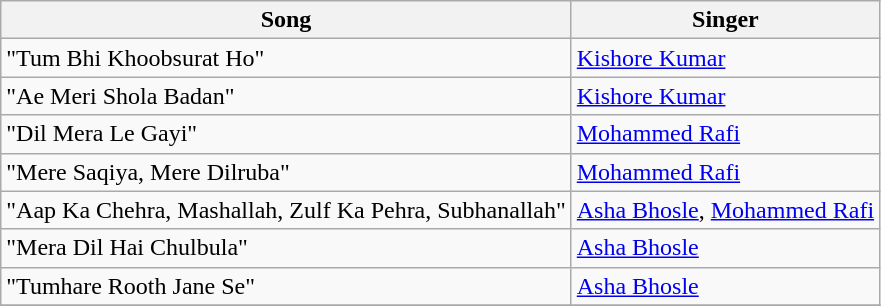<table class="wikitable">
<tr>
<th>Song</th>
<th>Singer</th>
</tr>
<tr>
<td>"Tum Bhi Khoobsurat Ho"</td>
<td><a href='#'>Kishore Kumar</a></td>
</tr>
<tr>
<td>"Ae Meri Shola Badan"</td>
<td><a href='#'>Kishore Kumar</a></td>
</tr>
<tr>
<td>"Dil Mera Le Gayi"</td>
<td><a href='#'>Mohammed Rafi</a></td>
</tr>
<tr>
<td>"Mere Saqiya, Mere Dilruba"</td>
<td><a href='#'>Mohammed Rafi</a></td>
</tr>
<tr>
<td>"Aap Ka Chehra, Mashallah, Zulf Ka Pehra, Subhanallah"</td>
<td><a href='#'>Asha Bhosle</a>,  <a href='#'>Mohammed Rafi</a></td>
</tr>
<tr>
<td>"Mera Dil Hai Chulbula"</td>
<td><a href='#'>Asha Bhosle</a></td>
</tr>
<tr>
<td>"Tumhare Rooth Jane Se"</td>
<td><a href='#'>Asha Bhosle</a></td>
</tr>
<tr>
</tr>
</table>
